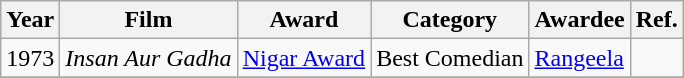<table class="wikitable">
<tr>
<th>Year</th>
<th>Film</th>
<th>Award</th>
<th>Category</th>
<th>Awardee</th>
<th>Ref.</th>
</tr>
<tr>
<td>1973</td>
<td><em>Insan Aur Gadha</em></td>
<td><a href='#'>Nigar Award</a></td>
<td>Best Comedian</td>
<td><a href='#'>Rangeela</a></td>
<td></td>
</tr>
<tr>
</tr>
</table>
